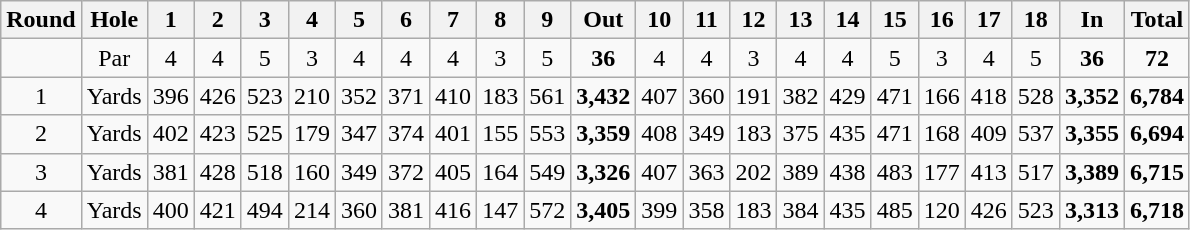<table class="wikitable" style="text-align:center">
<tr>
<th>Round</th>
<th align="left">Hole</th>
<th>1</th>
<th>2</th>
<th>3</th>
<th>4</th>
<th>5</th>
<th>6</th>
<th>7</th>
<th>8</th>
<th>9</th>
<th>Out</th>
<th>10</th>
<th>11</th>
<th>12</th>
<th>13</th>
<th>14</th>
<th>15</th>
<th>16</th>
<th>17</th>
<th>18</th>
<th>In</th>
<th>Total</th>
</tr>
<tr>
<td></td>
<td>Par</td>
<td>4</td>
<td>4</td>
<td>5</td>
<td>3</td>
<td>4</td>
<td>4</td>
<td>4</td>
<td>3</td>
<td>5</td>
<td><strong>36</strong></td>
<td>4</td>
<td>4</td>
<td>3</td>
<td>4</td>
<td>4</td>
<td>5</td>
<td>3</td>
<td>4</td>
<td>5</td>
<td><strong>36</strong></td>
<td><strong>72</strong></td>
</tr>
<tr>
<td>1</td>
<td align="left">Yards</td>
<td>396</td>
<td>426</td>
<td>523</td>
<td>210</td>
<td>352</td>
<td>371</td>
<td>410</td>
<td>183</td>
<td>561</td>
<td><strong>3,432</strong></td>
<td>407</td>
<td>360</td>
<td>191</td>
<td>382</td>
<td>429</td>
<td>471</td>
<td>166</td>
<td>418</td>
<td>528</td>
<td><strong>3,352</strong></td>
<td><strong>6,784</strong></td>
</tr>
<tr>
<td>2</td>
<td align="left">Yards</td>
<td>402</td>
<td>423</td>
<td>525</td>
<td>179</td>
<td>347</td>
<td>374</td>
<td>401</td>
<td>155</td>
<td>553</td>
<td><strong>3,359</strong></td>
<td>408</td>
<td>349</td>
<td>183</td>
<td>375</td>
<td>435</td>
<td>471</td>
<td>168</td>
<td>409</td>
<td>537</td>
<td><strong>3,355</strong></td>
<td><strong>6,694</strong></td>
</tr>
<tr>
<td>3</td>
<td align="left">Yards</td>
<td>381</td>
<td>428</td>
<td>518</td>
<td>160</td>
<td>349</td>
<td>372</td>
<td>405</td>
<td>164</td>
<td>549</td>
<td><strong>3,326</strong></td>
<td>407</td>
<td>363</td>
<td>202</td>
<td>389</td>
<td>438</td>
<td>483</td>
<td>177</td>
<td>413</td>
<td>517</td>
<td><strong>3,389</strong></td>
<td><strong>6,715</strong></td>
</tr>
<tr>
<td>4</td>
<td align="left">Yards</td>
<td>400</td>
<td>421</td>
<td>494</td>
<td>214</td>
<td>360</td>
<td>381</td>
<td>416</td>
<td>147</td>
<td>572</td>
<td><strong>3,405</strong></td>
<td>399</td>
<td>358</td>
<td>183</td>
<td>384</td>
<td>435</td>
<td>485</td>
<td>120</td>
<td>426</td>
<td>523</td>
<td><strong>3,313</strong></td>
<td><strong>6,718</strong></td>
</tr>
</table>
